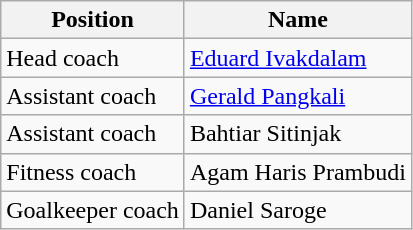<table class="wikitable">
<tr>
<th>Position</th>
<th>Name</th>
</tr>
<tr>
<td>Head coach</td>
<td> <a href='#'>Eduard Ivakdalam</a></td>
</tr>
<tr>
<td>Assistant coach</td>
<td> <a href='#'>Gerald Pangkali</a></td>
</tr>
<tr>
<td>Assistant coach</td>
<td> Bahtiar Sitinjak</td>
</tr>
<tr>
<td>Fitness coach</td>
<td> Agam Haris Prambudi</td>
</tr>
<tr>
<td>Goalkeeper coach</td>
<td> Daniel Saroge</td>
</tr>
</table>
